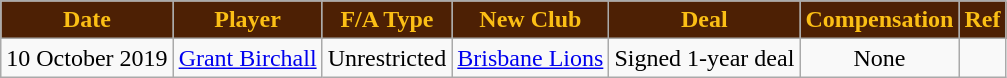<table class="wikitable" style="text-align:center">
<tr>
<th style="background:#4D2004; color:#FBBF15">Date</th>
<th style="background:#4D2004; color:#FBBF15">Player</th>
<th style="background:#4D2004; color:#FBBF15">F/A Type</th>
<th style="background:#4D2004; color:#FBBF15">New Club</th>
<th style="background:#4D2004; color:#FBBF15">Deal</th>
<th style="background:#4D2004; color:#FBBF15">Compensation</th>
<th style="background:#4D2004; color:#FBBF15">Ref</th>
</tr>
<tr>
<td>10 October 2019</td>
<td><a href='#'>Grant Birchall</a></td>
<td>Unrestricted</td>
<td><a href='#'>Brisbane Lions</a></td>
<td>Signed 1-year deal</td>
<td>None</td>
<td></td>
</tr>
</table>
